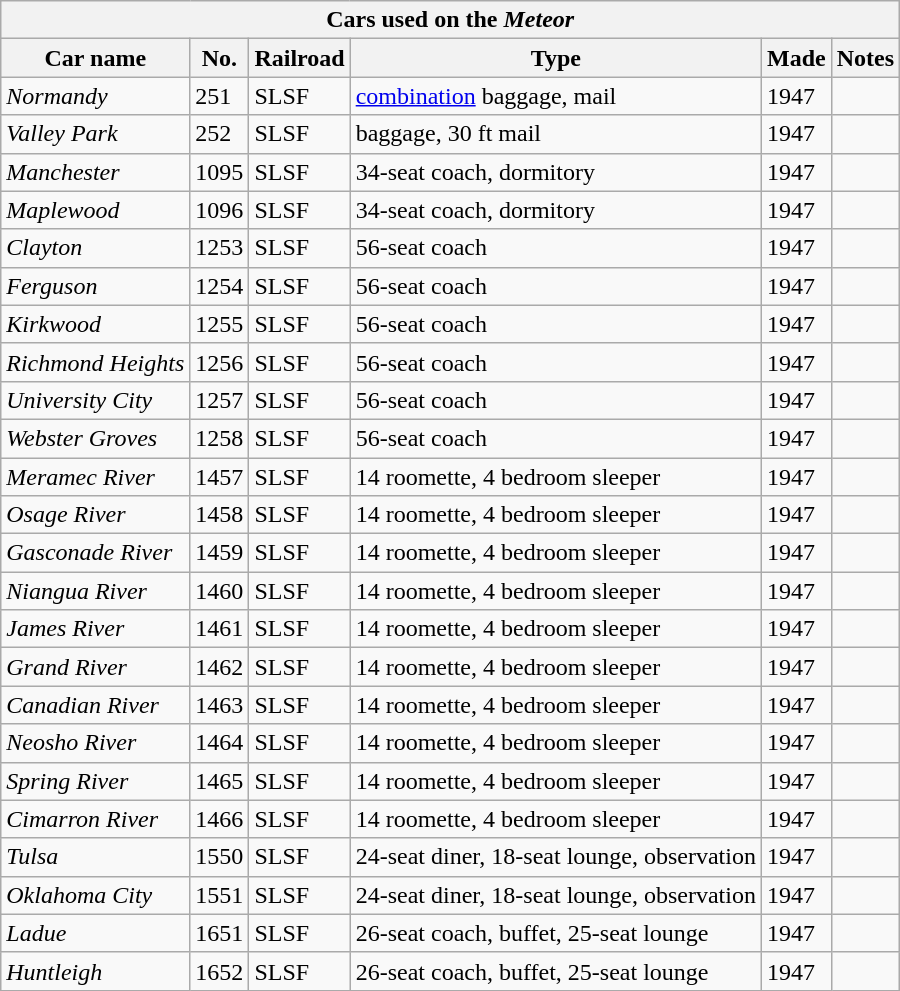<table class="wikitable">
<tr>
<th colspan=6>Cars used on the <em>Meteor</em></th>
</tr>
<tr>
<th>Car name</th>
<th>No.</th>
<th>Railroad</th>
<th>Type</th>
<th>Made</th>
<th>Notes</th>
</tr>
<tr>
<td><em>Normandy</em></td>
<td>251</td>
<td>SLSF</td>
<td><a href='#'>combination</a> baggage,  mail</td>
<td>1947</td>
<td> </td>
</tr>
<tr>
<td><em>Valley Park</em></td>
<td>252</td>
<td>SLSF</td>
<td>baggage, 30 ft mail</td>
<td>1947</td>
<td> </td>
</tr>
<tr>
<td><em>Manchester</em></td>
<td>1095</td>
<td>SLSF</td>
<td>34-seat coach, dormitory</td>
<td>1947</td>
<td> </td>
</tr>
<tr>
<td><em>Maplewood</em></td>
<td>1096</td>
<td>SLSF</td>
<td>34-seat coach, dormitory</td>
<td>1947</td>
<td> </td>
</tr>
<tr>
<td><em>Clayton</em></td>
<td>1253</td>
<td>SLSF</td>
<td>56-seat coach</td>
<td>1947</td>
<td> </td>
</tr>
<tr>
<td><em>Ferguson</em></td>
<td>1254</td>
<td>SLSF</td>
<td>56-seat coach</td>
<td>1947</td>
<td> </td>
</tr>
<tr>
<td><em>Kirkwood</em></td>
<td>1255</td>
<td>SLSF</td>
<td>56-seat coach</td>
<td>1947</td>
<td> </td>
</tr>
<tr>
<td><em>Richmond Heights</em></td>
<td>1256</td>
<td>SLSF</td>
<td>56-seat coach</td>
<td>1947</td>
<td> </td>
</tr>
<tr>
<td><em>University City</em></td>
<td>1257</td>
<td>SLSF</td>
<td>56-seat coach</td>
<td>1947</td>
<td> </td>
</tr>
<tr>
<td><em>Webster Groves</em></td>
<td>1258</td>
<td>SLSF</td>
<td>56-seat coach</td>
<td>1947</td>
<td> </td>
</tr>
<tr>
<td><em>Meramec River</em></td>
<td>1457</td>
<td>SLSF</td>
<td>14 roomette, 4 bedroom sleeper</td>
<td>1947</td>
<td> </td>
</tr>
<tr>
<td><em>Osage River</em></td>
<td>1458</td>
<td>SLSF</td>
<td>14 roomette, 4 bedroom sleeper</td>
<td>1947</td>
<td> </td>
</tr>
<tr>
<td><em>Gasconade River</em></td>
<td>1459</td>
<td>SLSF</td>
<td>14 roomette, 4 bedroom sleeper</td>
<td>1947</td>
<td> </td>
</tr>
<tr>
<td><em>Niangua River</em></td>
<td>1460</td>
<td>SLSF</td>
<td>14 roomette, 4 bedroom sleeper</td>
<td>1947</td>
<td> </td>
</tr>
<tr>
<td><em>James River</em></td>
<td>1461</td>
<td>SLSF</td>
<td>14 roomette, 4 bedroom sleeper</td>
<td>1947</td>
<td> </td>
</tr>
<tr>
<td><em>Grand River</em></td>
<td>1462</td>
<td>SLSF</td>
<td>14 roomette, 4 bedroom sleeper</td>
<td>1947</td>
<td> </td>
</tr>
<tr>
<td><em>Canadian River</em></td>
<td>1463</td>
<td>SLSF</td>
<td>14 roomette, 4 bedroom sleeper</td>
<td>1947</td>
<td> </td>
</tr>
<tr>
<td><em>Neosho River</em></td>
<td>1464</td>
<td>SLSF</td>
<td>14 roomette, 4 bedroom sleeper</td>
<td>1947</td>
<td> </td>
</tr>
<tr>
<td><em>Spring River</em></td>
<td>1465</td>
<td>SLSF</td>
<td>14 roomette, 4 bedroom sleeper</td>
<td>1947</td>
<td> </td>
</tr>
<tr>
<td><em>Cimarron River</em></td>
<td>1466</td>
<td>SLSF</td>
<td>14 roomette, 4 bedroom sleeper</td>
<td>1947</td>
<td> </td>
</tr>
<tr>
<td><em>Tulsa</em></td>
<td>1550</td>
<td>SLSF</td>
<td>24-seat diner, 18-seat lounge, observation</td>
<td>1947</td>
<td> </td>
</tr>
<tr>
<td><em>Oklahoma City</em></td>
<td>1551</td>
<td>SLSF</td>
<td>24-seat diner, 18-seat lounge, observation</td>
<td>1947</td>
<td> </td>
</tr>
<tr>
<td><em>Ladue</em></td>
<td>1651</td>
<td>SLSF</td>
<td>26-seat coach, buffet, 25-seat lounge</td>
<td>1947</td>
<td> </td>
</tr>
<tr>
<td><em>Huntleigh</em></td>
<td>1652</td>
<td>SLSF</td>
<td>26-seat coach, buffet, 25-seat lounge</td>
<td>1947</td>
<td> </td>
</tr>
</table>
